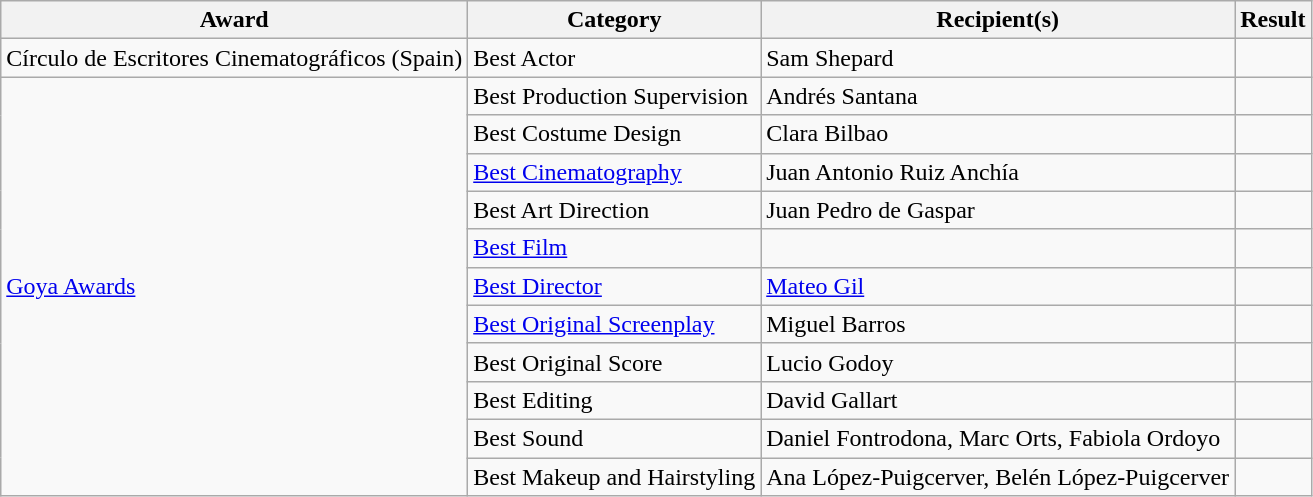<table class="wikitable">
<tr>
<th>Award</th>
<th>Category</th>
<th>Recipient(s)</th>
<th>Result</th>
</tr>
<tr>
<td>Círculo de Escritores Cinematográficos (Spain)</td>
<td>Best Actor</td>
<td>Sam Shepard</td>
<td></td>
</tr>
<tr>
<td rowspan="11"><a href='#'>Goya Awards</a></td>
<td>Best Production Supervision</td>
<td>Andrés Santana</td>
<td></td>
</tr>
<tr>
<td>Best Costume Design</td>
<td>Clara Bilbao</td>
<td></td>
</tr>
<tr>
<td><a href='#'>Best Cinematography</a></td>
<td>Juan Antonio Ruiz Anchía</td>
<td></td>
</tr>
<tr>
<td>Best Art Direction</td>
<td>Juan Pedro de Gaspar</td>
<td></td>
</tr>
<tr>
<td><a href='#'>Best Film</a></td>
<td></td>
<td></td>
</tr>
<tr>
<td><a href='#'>Best Director</a></td>
<td><a href='#'>Mateo Gil</a></td>
<td></td>
</tr>
<tr>
<td><a href='#'>Best Original Screenplay</a></td>
<td>Miguel Barros</td>
<td></td>
</tr>
<tr>
<td>Best Original Score</td>
<td>Lucio Godoy</td>
<td></td>
</tr>
<tr>
<td>Best Editing</td>
<td>David Gallart</td>
<td></td>
</tr>
<tr>
<td>Best Sound</td>
<td>Daniel Fontrodona, Marc Orts, Fabiola Ordoyo</td>
<td></td>
</tr>
<tr>
<td>Best Makeup and Hairstyling</td>
<td>Ana López-Puigcerver, Belén López-Puigcerver</td>
<td></td>
</tr>
</table>
